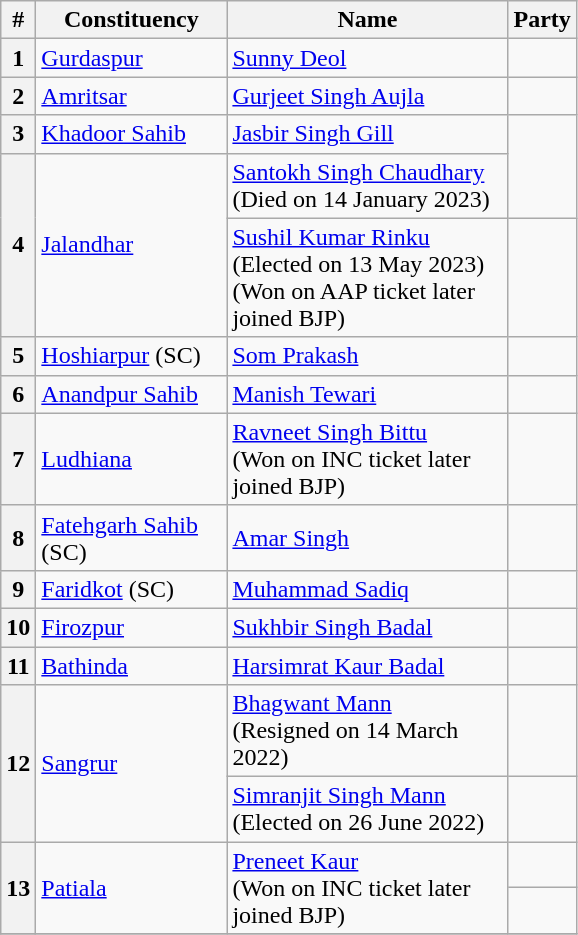<table class="wikitable sortable">
<tr>
<th>#</th>
<th style="width:120px">Constituency</th>
<th style="width:180px">Name</th>
<th colspan=2>Party</th>
</tr>
<tr>
<th>1</th>
<td><a href='#'>Gurdaspur</a></td>
<td><a href='#'>Sunny Deol</a></td>
<td></td>
</tr>
<tr>
<th>2</th>
<td><a href='#'>Amritsar</a></td>
<td><a href='#'>Gurjeet Singh Aujla</a></td>
<td></td>
</tr>
<tr>
<th>3</th>
<td><a href='#'>Khadoor Sahib</a></td>
<td><a href='#'>Jasbir Singh Gill</a></td>
</tr>
<tr>
<th rowspan="2">4</th>
<td rowspan="2"><a href='#'>Jalandhar</a></td>
<td><a href='#'>Santokh Singh Chaudhary</a><br>(Died on 14 January 2023)</td>
</tr>
<tr>
<td><a href='#'>Sushil Kumar Rinku</a><br>(Elected on 13 May 2023)(Won on AAP ticket later joined BJP)</td>
<td></td>
</tr>
<tr>
<th>5</th>
<td><a href='#'>Hoshiarpur</a> (SC)</td>
<td><a href='#'>Som Prakash</a></td>
<td></td>
</tr>
<tr>
<th>6</th>
<td><a href='#'>Anandpur Sahib</a></td>
<td><a href='#'>Manish Tewari</a></td>
<td></td>
</tr>
<tr>
<th>7</th>
<td><a href='#'>Ludhiana</a></td>
<td><a href='#'>Ravneet Singh Bittu</a><br>(Won on INC ticket later joined BJP)</td>
<td></td>
</tr>
<tr>
<th>8</th>
<td><a href='#'>Fatehgarh Sahib</a> (SC)</td>
<td><a href='#'>Amar Singh</a></td>
<td></td>
</tr>
<tr>
<th>9</th>
<td><a href='#'>Faridkot</a> (SC)</td>
<td><a href='#'>Muhammad Sadiq</a></td>
</tr>
<tr>
<th>10</th>
<td><a href='#'>Firozpur</a></td>
<td><a href='#'>Sukhbir Singh Badal</a></td>
<td></td>
</tr>
<tr>
<th>11</th>
<td><a href='#'>Bathinda</a></td>
<td><a href='#'>Harsimrat Kaur Badal</a></td>
</tr>
<tr>
<th rowspan="2">12</th>
<td rowspan="2"><a href='#'>Sangrur</a></td>
<td><a href='#'>Bhagwant Mann</a><br>(Resigned on 14 March 2022)</td>
<td></td>
</tr>
<tr>
<td><a href='#'>Simranjit Singh Mann</a><br>(Elected on 26 June 2022)</td>
<td></td>
</tr>
<tr>
<th rowspan="2">13</th>
<td rowspan="2"><a href='#'>Patiala</a></td>
<td rowspan="2"><a href='#'>Preneet Kaur</a><br> (Won on INC ticket later joined BJP)</td>
<td></td>
</tr>
<tr>
<td></td>
</tr>
<tr>
</tr>
</table>
